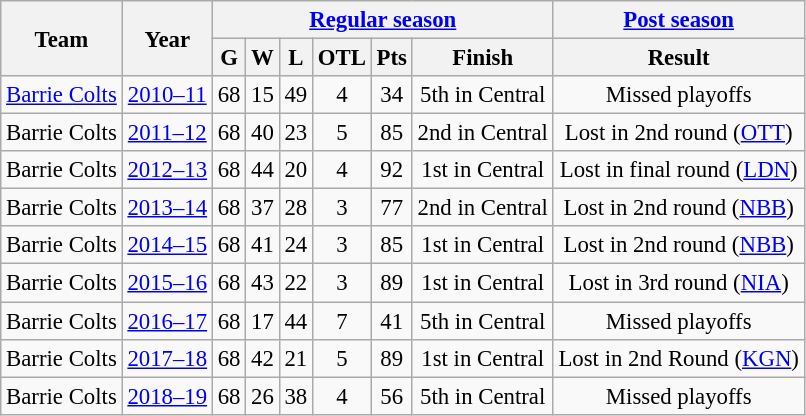<table class="wikitable" style="font-size: 95%; text-align:center;">
<tr>
<th rowspan="2">Team</th>
<th rowspan="2">Year</th>
<th colspan="6"><a href='#'>Regular season</a></th>
<th colspan="1"><a href='#'>Post season</a></th>
</tr>
<tr>
<th>G</th>
<th>W</th>
<th>L</th>
<th>OTL</th>
<th>Pts</th>
<th>Finish</th>
<th>Result</th>
</tr>
<tr>
<td><a href='#'>Barrie Colts</a></td>
<td><a href='#'>2010–11</a></td>
<td>68</td>
<td>15</td>
<td>49</td>
<td>4</td>
<td>34</td>
<td>5th in Central</td>
<td>Missed playoffs</td>
</tr>
<tr>
<td>Barrie Colts</td>
<td><a href='#'>2011–12</a></td>
<td>68</td>
<td>40</td>
<td>23</td>
<td>5</td>
<td>85</td>
<td>2nd in Central</td>
<td>Lost in 2nd round (<a href='#'>OTT</a>)</td>
</tr>
<tr>
<td>Barrie Colts</td>
<td><a href='#'>2012–13</a></td>
<td>68</td>
<td>44</td>
<td>20</td>
<td>4</td>
<td>92</td>
<td>1st in Central</td>
<td>Lost in final round (<a href='#'>LDN</a>)</td>
</tr>
<tr>
<td>Barrie Colts</td>
<td><a href='#'>2013–14</a></td>
<td>68</td>
<td>37</td>
<td>28</td>
<td>3</td>
<td>77</td>
<td>2nd in Central</td>
<td>Lost in 2nd round (<a href='#'>NBB</a>)</td>
</tr>
<tr>
<td>Barrie Colts</td>
<td><a href='#'>2014–15</a></td>
<td>68</td>
<td>41</td>
<td>24</td>
<td>3</td>
<td>85</td>
<td>1st in Central</td>
<td>Lost in 2nd round (<a href='#'>NBB</a>)</td>
</tr>
<tr>
<td>Barrie Colts</td>
<td><a href='#'>2015–16</a></td>
<td>68</td>
<td>43</td>
<td>22</td>
<td>3</td>
<td>89</td>
<td>1st in Central</td>
<td>Lost in 3rd round (<a href='#'>NIA</a>)</td>
</tr>
<tr>
<td>Barrie Colts</td>
<td><a href='#'>2016–17</a></td>
<td>68</td>
<td>17</td>
<td>44</td>
<td>7</td>
<td>41</td>
<td>5th in Central</td>
<td>Missed playoffs</td>
</tr>
<tr>
<td>Barrie Colts</td>
<td><a href='#'>2017–18</a></td>
<td>68</td>
<td>42</td>
<td>21</td>
<td>5</td>
<td>89</td>
<td>1st in Central</td>
<td>Lost in 2nd Round (<a href='#'>KGN</a>)</td>
</tr>
<tr>
<td>Barrie Colts</td>
<td><a href='#'>2018–19</a></td>
<td>68</td>
<td>26</td>
<td>38</td>
<td>4</td>
<td>56</td>
<td>5th in Central</td>
<td>Missed playoffs</td>
</tr>
</table>
